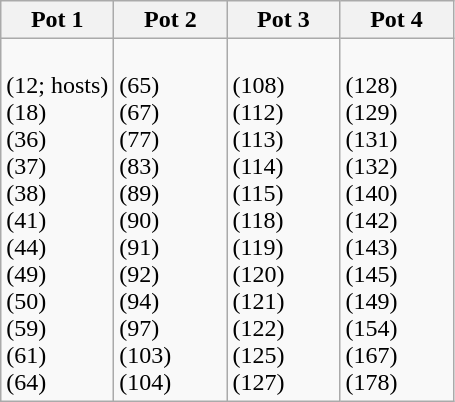<table class="wikitable">
<tr>
<th width=25%>Pot 1</th>
<th width=25%>Pot 2</th>
<th width=25%>Pot 3</th>
<th width=25%>Pot 4</th>
</tr>
<tr>
<td><br><strong></strong> (12; hosts)<br>
<strong></strong> (18)<br>
<strong></strong> (36)<br>
<strong></strong> (37)<br>
<strong></strong> (38)<br>
<strong></strong> (41)<br>
<strong></strong> (44)<br>
<strong></strong> (49)<br>
<strong></strong> (50)<br>
<strong></strong> (59)<br>
<strong></strong> (61)<br>
 (64)</td>
<td><br> (65)<br>
<strong></strong> (67)<br>
 (77)<br>
<strong></strong> (83)<br>
<strong></strong> (89)<br>
<strong></strong> (90)<br>
<strong></strong> (91)<br>
<strong></strong> (92)<br>
<strong></strong> (94)<br>
 (97)<br>
<strong></strong> (103)<br>
 (104)</td>
<td><br> (108)<br>
 (112)<br>
 (113)<br>
<strong></strong> (114)<br>
 (115)<br>
 (118)<br>
<strong></strong> (119)<br>
 (120)<br>
<strong></strong> (121)<br>
 (122)<br>
 (125)<br>
 (127)</td>
<td><br> (128)<br>
<strong></strong> (129)<br>
 (131)<br>
 (132)<br>
 (140)<br>
 (142)<br>
 (143)<br>
<strong></strong> (145)<br>
 (149)<br>
 (154)<br>
 (167)<br>
 (178)</td>
</tr>
</table>
